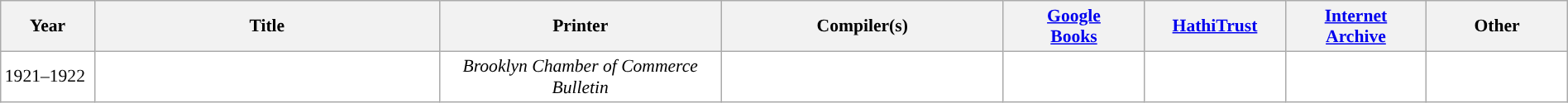<table class="wikitable collapsible sortable" border="0" cellpadding="1" style="color:black; background-color: #FFFFFF; font-size: 90%; width:100%">
<tr>
<th>Year</th>
<th>Title</th>
<th>Printer</th>
<th>Compiler(s)</th>
<th><a href='#'>Google<br>Books</a></th>
<th><a href='#'>HathiTrust</a></th>
<th><a href='#'>Internet<br>Archive</a></th>
<th>Other</th>
</tr>
<tr>
<td width="6%">1921–1922</td>
<td width="22%" width="18%" data-sort-value="brooklyn register 1921"></td>
<td style="text-align:center" width="18%" data-sort-value="brooklyn 1921"><em>Brooklyn Chamber of Commerce Bulletin</em></td>
<td style="text-align:center" width="18%"></td>
<td style="text-align:center" width="9%" data-sort-value="google books 1921"></td>
<td style="text-align:center" width="9%"></td>
<td style="text-align:center" width="9%"></td>
<td style="text-align:center" width="9%"></td>
</tr>
</table>
